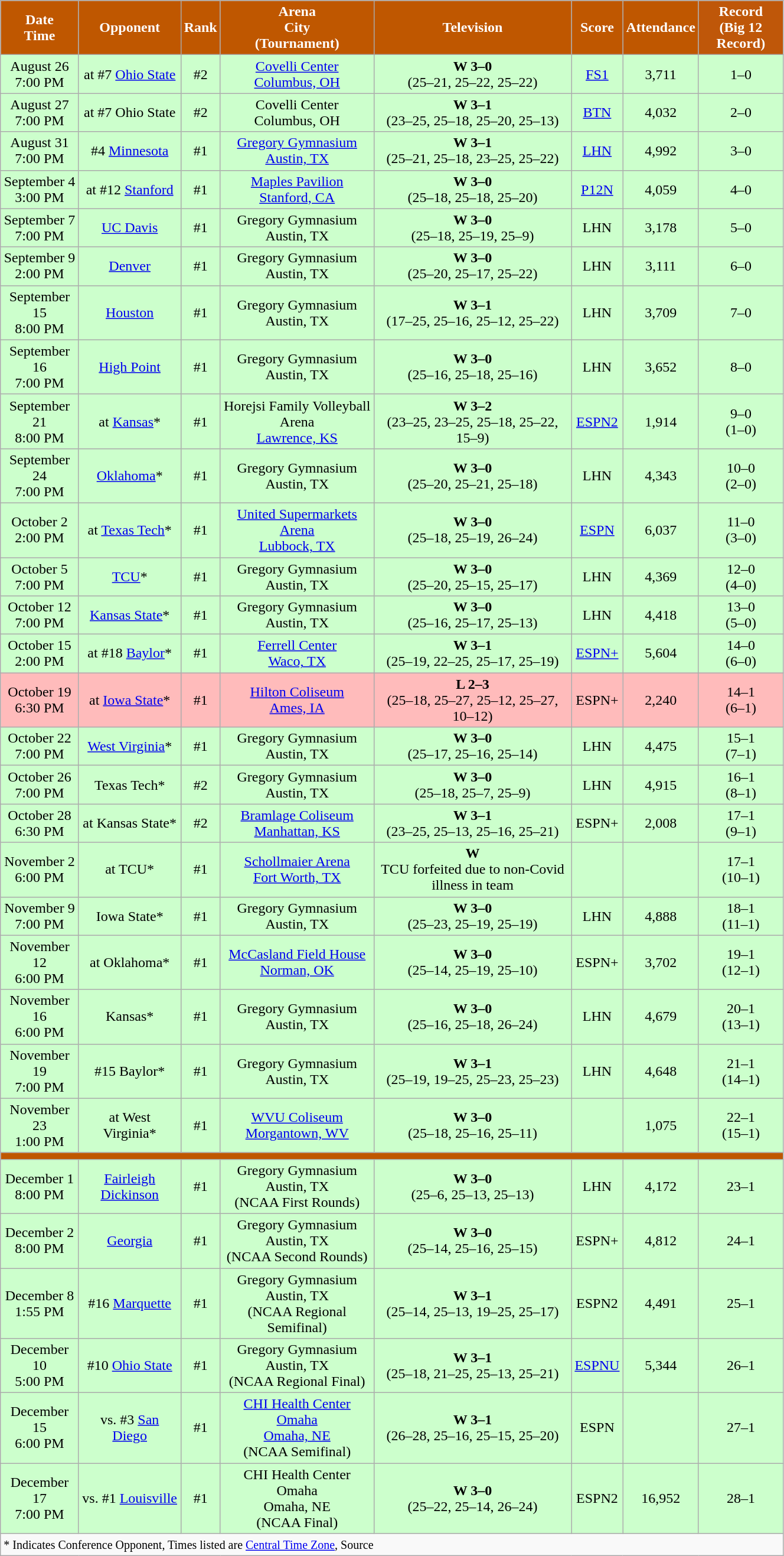<table class="wikitable" style="width:70%">
<tr>
<th style="background:#bf5700; color:#FFFFFF;" scope="col">Date<br>Time</th>
<th style="background:#bf5700; color:#FFFFFF;" scope="col">Opponent</th>
<th style="background:#bf5700; color:#FFFFFF;" scope="col">Rank</th>
<th style="background:#bf5700; color:#FFFFFF;" scope="col">Arena<br>City<br>(Tournament)</th>
<th style="background:#bf5700; color:#FFFFFF;" scope="col">Television</th>
<th style="background:#bf5700; color:#FFFFFF;" scope="col">Score</th>
<th style="background:#bf5700; color:#FFFFFF;" scope="col">Attendance</th>
<th style="background:#bf5709; color:#FFFFFF;" scope="col">Record<br>(Big 12 Record)</th>
</tr>
<tr align="center" bgcolor="#ccffcc">
<td>August 26<br>7:00 PM</td>
<td>at #7 <a href='#'>Ohio State</a></td>
<td>#2</td>
<td><a href='#'>Covelli Center</a><br><a href='#'>Columbus, OH</a></td>
<td><strong>W 3–0</strong><br>(25–21, 25–22, 25–22)</td>
<td><a href='#'>FS1</a></td>
<td>3,711</td>
<td>1–0</td>
</tr>
<tr align="center" bgcolor="#ccffcc">
<td>August 27<br>7:00 PM</td>
<td>at #7 Ohio State</td>
<td>#2</td>
<td>Covelli Center<br>Columbus, OH</td>
<td><strong>W 3–1</strong><br>(23–25, 25–18, 25–20, 25–13)</td>
<td><a href='#'>BTN</a></td>
<td>4,032</td>
<td>2–0</td>
</tr>
<tr align="center" bgcolor="#ccffcc">
<td>August 31<br>7:00 PM</td>
<td>#4 <a href='#'>Minnesota</a></td>
<td>#1</td>
<td><a href='#'>Gregory Gymnasium</a><br><a href='#'>Austin, TX</a></td>
<td><strong>W 3–1</strong><br>(25–21, 25–18, 23–25, 25–22)</td>
<td><a href='#'>LHN</a></td>
<td>4,992</td>
<td>3–0</td>
</tr>
<tr align="center" bgcolor="#ccffcc">
<td>September 4<br>3:00 PM</td>
<td>at #12 <a href='#'>Stanford</a></td>
<td>#1</td>
<td><a href='#'>Maples Pavilion</a><br><a href='#'>Stanford, CA</a></td>
<td><strong>W 3–0</strong><br>(25–18, 25–18, 25–20)</td>
<td><a href='#'>P12N</a></td>
<td>4,059</td>
<td>4–0</td>
</tr>
<tr align="center" bgcolor="#ccffcc">
<td>September 7<br>7:00 PM</td>
<td><a href='#'>UC Davis</a></td>
<td>#1</td>
<td>Gregory Gymnasium<br>Austin, TX</td>
<td><strong>W 3–0</strong><br>(25–18, 25–19, 25–9)</td>
<td>LHN</td>
<td>3,178</td>
<td>5–0</td>
</tr>
<tr align="center" bgcolor="#ccffcc">
<td>September 9<br>2:00 PM</td>
<td><a href='#'>Denver</a></td>
<td>#1</td>
<td>Gregory Gymnasium<br>Austin, TX</td>
<td><strong>W 3–0</strong><br>(25–20, 25–17, 25–22)</td>
<td>LHN</td>
<td>3,111</td>
<td>6–0</td>
</tr>
<tr align="center" bgcolor="#ccffcc">
<td>September 15<br>8:00 PM</td>
<td><a href='#'>Houston</a></td>
<td>#1</td>
<td>Gregory Gymnasium<br>Austin, TX</td>
<td><strong>W 3–1</strong><br>(17–25, 25–16, 25–12, 25–22)</td>
<td>LHN</td>
<td>3,709</td>
<td>7–0</td>
</tr>
<tr align="center" bgcolor="#ccffcc">
<td>September 16<br>7:00 PM</td>
<td><a href='#'>High Point</a></td>
<td>#1</td>
<td>Gregory Gymnasium<br>Austin, TX</td>
<td><strong>W 3–0</strong><br>(25–16, 25–18, 25–16)</td>
<td>LHN</td>
<td>3,652</td>
<td>8–0</td>
</tr>
<tr align="center" bgcolor="#ccffcc">
<td>September 21<br>8:00 PM</td>
<td>at <a href='#'>Kansas</a>*</td>
<td>#1</td>
<td>Horejsi Family Volleyball Arena<br><a href='#'>Lawrence, KS</a></td>
<td><strong>W 3–2</strong><br>(23–25, 23–25, 25–18, 25–22, 15–9)</td>
<td><a href='#'>ESPN2</a></td>
<td>1,914</td>
<td>9–0<br>(1–0)</td>
</tr>
<tr align="center" bgcolor="#ccffcc">
<td>September 24<br>7:00 PM</td>
<td><a href='#'>Oklahoma</a>*</td>
<td>#1</td>
<td>Gregory Gymnasium<br>Austin, TX</td>
<td><strong>W 3–0</strong><br>(25–20, 25–21, 25–18)</td>
<td>LHN</td>
<td>4,343</td>
<td>10–0<br>(2–0)</td>
</tr>
<tr align="center" bgcolor="#ccffcc">
<td>October 2<br>2:00 PM</td>
<td>at <a href='#'>Texas Tech</a>*</td>
<td>#1</td>
<td><a href='#'>United Supermarkets Arena</a><br><a href='#'>Lubbock, TX</a></td>
<td><strong>W 3–0</strong><br>(25–18, 25–19, 26–24)</td>
<td><a href='#'>ESPN</a></td>
<td>6,037</td>
<td>11–0<br>(3–0)</td>
</tr>
<tr align="center" bgcolor="#ccffcc">
<td>October 5<br>7:00 PM</td>
<td><a href='#'>TCU</a>*</td>
<td>#1</td>
<td>Gregory Gymnasium<br>Austin, TX</td>
<td><strong>W 3–0</strong><br>(25–20, 25–15, 25–17)</td>
<td>LHN</td>
<td>4,369</td>
<td>12–0<br>(4–0)</td>
</tr>
<tr align="center" bgcolor="#ccffcc">
<td>October 12<br>7:00 PM</td>
<td><a href='#'>Kansas State</a>*</td>
<td>#1</td>
<td>Gregory Gymnasium<br>Austin, TX</td>
<td><strong>W 3–0</strong><br>(25–16, 25–17, 25–13)</td>
<td>LHN</td>
<td>4,418</td>
<td>13–0<br>(5–0)</td>
</tr>
<tr align="center" bgcolor="#ccffcc">
<td>October 15<br>2:00 PM</td>
<td>at #18 <a href='#'>Baylor</a>*</td>
<td>#1</td>
<td><a href='#'>Ferrell Center</a><br><a href='#'>Waco, TX</a></td>
<td><strong>W 3–1</strong><br>(25–19, 22–25, 25–17, 25–19)</td>
<td><a href='#'>ESPN+</a></td>
<td>5,604</td>
<td>14–0<br>(6–0)</td>
</tr>
<tr align="center" bgcolor="#ffbbbb">
<td>October 19<br>6:30 PM</td>
<td>at <a href='#'>Iowa State</a>*</td>
<td>#1</td>
<td><a href='#'>Hilton Coliseum</a><br><a href='#'>Ames, IA</a></td>
<td><strong>L 2–3</strong><br>(25–18, 25–27, 25–12, 25–27, 10–12)</td>
<td>ESPN+</td>
<td>2,240</td>
<td>14–1<br>(6–1)</td>
</tr>
<tr align="center" bgcolor="#ccffcc">
<td>October 22<br>7:00 PM</td>
<td><a href='#'>West Virginia</a>*</td>
<td>#1</td>
<td>Gregory Gymnasium<br>Austin, TX</td>
<td><strong>W 3–0</strong><br>(25–17, 25–16, 25–14)</td>
<td>LHN</td>
<td>4,475</td>
<td>15–1<br>(7–1)</td>
</tr>
<tr align="center" bgcolor="#ccffcc">
<td>October 26<br>7:00 PM</td>
<td>Texas Tech*</td>
<td>#2</td>
<td>Gregory Gymnasium<br>Austin, TX</td>
<td><strong>W 3–0</strong><br>(25–18, 25–7, 25–9)</td>
<td>LHN</td>
<td>4,915</td>
<td>16–1<br>(8–1)</td>
</tr>
<tr align="center" bgcolor="#ccffcc">
<td>October 28<br>6:30 PM</td>
<td>at Kansas State*</td>
<td>#2</td>
<td><a href='#'>Bramlage Coliseum</a><br><a href='#'>Manhattan, KS</a></td>
<td><strong>W 3–1</strong><br>(23–25, 25–13, 25–16, 25–21)</td>
<td>ESPN+</td>
<td>2,008</td>
<td>17–1<br>(9–1)</td>
</tr>
<tr align="center" bgcolor="#ccffcc">
<td>November 2<br>6:00 PM</td>
<td>at TCU*</td>
<td>#1</td>
<td><a href='#'>Schollmaier Arena</a><br><a href='#'>Fort Worth, TX</a></td>
<td><strong>W</strong><br>TCU forfeited due to non-Covid illness in team</td>
<td></td>
<td></td>
<td>17–1<br>(10–1)</td>
</tr>
<tr align="center" bgcolor="#ccffcc">
<td>November 9<br>7:00 PM</td>
<td>Iowa State*</td>
<td>#1</td>
<td>Gregory Gymnasium<br>Austin, TX</td>
<td><strong>W 3–0</strong><br>(25–23, 25–19, 25–19)</td>
<td>LHN</td>
<td>4,888</td>
<td>18–1<br>(11–1)</td>
</tr>
<tr align="center" bgcolor="#ccffcc">
<td>November 12<br>6:00 PM</td>
<td>at Oklahoma*</td>
<td>#1</td>
<td><a href='#'>McCasland Field House</a><br><a href='#'>Norman, OK</a></td>
<td><strong>W 3–0</strong><br>(25–14, 25–19, 25–10)</td>
<td>ESPN+</td>
<td>3,702</td>
<td>19–1<br>(12–1)</td>
</tr>
<tr align="center" bgcolor="#ccffcc">
<td>November 16<br>6:00 PM</td>
<td>Kansas*</td>
<td>#1</td>
<td>Gregory Gymnasium<br>Austin, TX</td>
<td><strong>W 3–0</strong><br>(25–16, 25–18, 26–24)</td>
<td>LHN</td>
<td>4,679</td>
<td>20–1<br>(13–1)</td>
</tr>
<tr align="center" bgcolor="#ccffcc">
<td>November 19<br>7:00 PM</td>
<td>#15 Baylor*</td>
<td>#1</td>
<td>Gregory Gymnasium<br>Austin, TX</td>
<td><strong>W 3–1</strong><br>(25–19, 19–25, 25–23, 25–23)</td>
<td>LHN</td>
<td>4,648</td>
<td>21–1<br>(14–1)</td>
</tr>
<tr align="center" bgcolor="#ccffcc">
<td>November 23<br>1:00 PM</td>
<td>at West Virginia*</td>
<td>#1</td>
<td><a href='#'>WVU Coliseum</a><br><a href='#'>Morgantown, WV</a></td>
<td><strong>W 3–0</strong><br>(25–18, 25–16, 25–11)</td>
<td></td>
<td>1,075</td>
<td>22–1<br>(15–1)</td>
</tr>
<tr align="center" bgcolor="#bf5700">
<td colspan="8"><strong><a href='#'></a></strong></td>
</tr>
<tr align="center" bgcolor="#ccffcc">
<td>December 1<br>8:00 PM</td>
<td><a href='#'>Fairleigh Dickinson</a></td>
<td>#1</td>
<td>Gregory Gymnasium<br>Austin, TX<br>(NCAA First Rounds)</td>
<td><strong>W 3–0</strong><br>(25–6, 25–13, 25–13)</td>
<td>LHN</td>
<td>4,172</td>
<td>23–1</td>
</tr>
<tr align="center" bgcolor="#ccffcc">
<td>December 2<br>8:00 PM</td>
<td><a href='#'>Georgia</a></td>
<td>#1</td>
<td>Gregory Gymnasium<br>Austin, TX<br>(NCAA Second Rounds)</td>
<td><strong>W 3–0</strong><br>(25–14, 25–16, 25–15)</td>
<td>ESPN+</td>
<td>4,812</td>
<td>24–1</td>
</tr>
<tr align="center" bgcolor="#ccffcc">
<td>December 8<br>1:55 PM</td>
<td>#16 <a href='#'>Marquette</a></td>
<td>#1</td>
<td>Gregory Gymnasium<br>Austin, TX<br>(NCAA Regional Semifinal)</td>
<td><strong>W 3–1</strong><br>(25–14, 25–13, 19–25, 25–17)</td>
<td>ESPN2</td>
<td>4,491</td>
<td>25–1</td>
</tr>
<tr align="center" bgcolor="#ccffcc">
<td>December 10<br>5:00 PM</td>
<td>#10 <a href='#'>Ohio State</a></td>
<td>#1</td>
<td>Gregory Gymnasium<br>Austin, TX<br>(NCAA Regional Final)</td>
<td><strong>W 3–1</strong><br>(25–18, 21–25, 25–13, 25–21)</td>
<td><a href='#'>ESPNU</a></td>
<td>5,344</td>
<td>26–1</td>
</tr>
<tr align="center" bgcolor="#ccffcc">
<td>December 15<br>6:00 PM</td>
<td>vs. #3 <a href='#'>San Diego</a></td>
<td>#1</td>
<td><a href='#'>CHI Health Center Omaha</a><br><a href='#'>Omaha, NE</a><br>(NCAA Semifinal)</td>
<td><strong>W 3–1</strong><br>(26–28, 25–16, 25–15, 25–20)</td>
<td>ESPN</td>
<td></td>
<td>27–1</td>
</tr>
<tr align="center" bgcolor="#ccffcc">
<td>December 17<br>7:00 PM</td>
<td>vs. #1 <a href='#'>Louisville</a></td>
<td>#1</td>
<td>CHI Health Center Omaha<br>Omaha, NE<br>(NCAA Final)</td>
<td><strong>W 3–0</strong><br>(25–22, 25–14, 26–24)</td>
<td>ESPN2</td>
<td>16,952</td>
<td>28–1</td>
</tr>
<tr>
<td colspan="8"><small> * Indicates Conference Opponent, Times listed are <a href='#'>Central Time Zone</a>, Source</small></td>
</tr>
</table>
